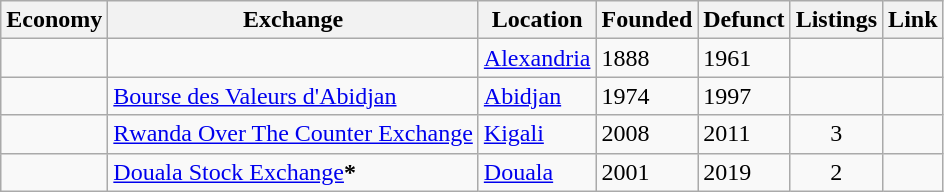<table class="wikitable sortable static-row-numbers static-row-header-text">
<tr>
<th>Economy</th>
<th>Exchange</th>
<th>Location</th>
<th>Founded</th>
<th>Defunct</th>
<th>Listings</th>
<th>Link</th>
</tr>
<tr>
<td></td>
<td></td>
<td><a href='#'>Alexandria</a></td>
<td>1888</td>
<td>1961</td>
<td></td>
<td></td>
</tr>
<tr>
<td></td>
<td><a href='#'>Bourse des Valeurs d'Abidjan</a></td>
<td><a href='#'>Abidjan</a></td>
<td>1974</td>
<td>1997</td>
<td></td>
<td></td>
</tr>
<tr>
<td></td>
<td><a href='#'>Rwanda Over The Counter Exchange</a></td>
<td><a href='#'>Kigali</a></td>
<td>2008</td>
<td>2011</td>
<td align="center">3</td>
<td></td>
</tr>
<tr>
<td></td>
<td><a href='#'>Douala Stock Exchange</a><strong>*</strong></td>
<td><a href='#'>Douala</a></td>
<td>2001</td>
<td>2019</td>
<td align="center">2</td>
<td></td>
</tr>
</table>
